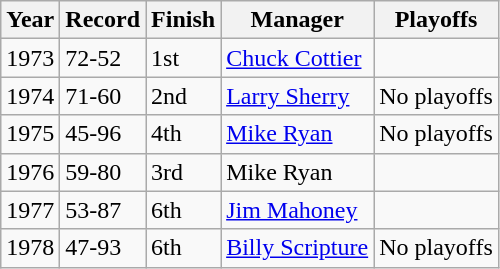<table class="wikitable">
<tr>
<th>Year</th>
<th>Record</th>
<th>Finish</th>
<th>Manager</th>
<th>Playoffs</th>
</tr>
<tr>
<td>1973</td>
<td>72-52</td>
<td>1st</td>
<td><a href='#'>Chuck Cottier</a></td>
<td></td>
</tr>
<tr>
<td>1974</td>
<td>71-60</td>
<td>2nd</td>
<td><a href='#'>Larry Sherry</a></td>
<td>No playoffs</td>
</tr>
<tr>
<td>1975</td>
<td>45-96</td>
<td>4th</td>
<td><a href='#'>Mike Ryan</a></td>
<td>No playoffs</td>
</tr>
<tr>
<td>1976</td>
<td>59-80</td>
<td>3rd</td>
<td>Mike Ryan</td>
<td></td>
</tr>
<tr>
<td>1977</td>
<td>53-87</td>
<td>6th</td>
<td><a href='#'>Jim Mahoney</a></td>
<td></td>
</tr>
<tr>
<td>1978</td>
<td>47-93</td>
<td>6th</td>
<td><a href='#'>Billy Scripture</a></td>
<td>No playoffs</td>
</tr>
</table>
